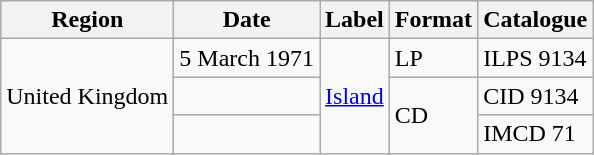<table class="wikitable">
<tr>
<th>Region</th>
<th>Date</th>
<th>Label</th>
<th>Format</th>
<th>Catalogue</th>
</tr>
<tr>
<td rowspan=3>United Kingdom</td>
<td>5 March 1971</td>
<td rowspan=3><a href='#'>Island</a></td>
<td>LP</td>
<td>ILPS 9134</td>
</tr>
<tr>
<td></td>
<td rowspan=2>CD</td>
<td>CID 9134</td>
</tr>
<tr>
<td></td>
<td>IMCD 71</td>
</tr>
</table>
